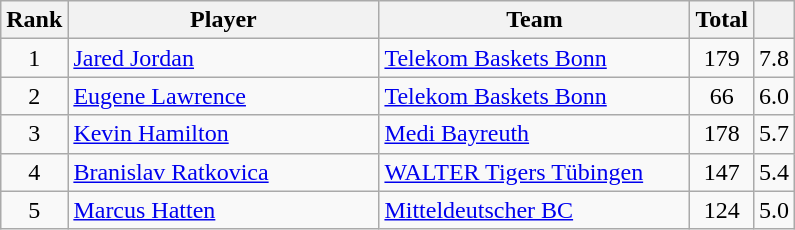<table class="wikitable" style="text-align:center">
<tr>
<th>Rank</th>
<th width=200>Player</th>
<th width=200>Team</th>
<th>Total</th>
<th></th>
</tr>
<tr>
<td>1</td>
<td align=left> <a href='#'>Jared Jordan</a></td>
<td align=left><a href='#'>Telekom Baskets Bonn</a></td>
<td>179</td>
<td>7.8</td>
</tr>
<tr>
<td>2</td>
<td align=left> <a href='#'>Eugene Lawrence</a></td>
<td align=left><a href='#'>Telekom Baskets Bonn</a></td>
<td>66</td>
<td>6.0</td>
</tr>
<tr>
<td>3</td>
<td align=left> <a href='#'>Kevin Hamilton</a></td>
<td align=left><a href='#'>Medi Bayreuth</a></td>
<td>178</td>
<td>5.7</td>
</tr>
<tr>
<td>4</td>
<td align=left> <a href='#'>Branislav Ratkovica</a></td>
<td align=left><a href='#'>WALTER Tigers Tübingen</a></td>
<td>147</td>
<td>5.4</td>
</tr>
<tr>
<td>5</td>
<td align=left> <a href='#'>Marcus Hatten</a></td>
<td align=left><a href='#'>Mitteldeutscher BC</a></td>
<td>124</td>
<td>5.0</td>
</tr>
</table>
